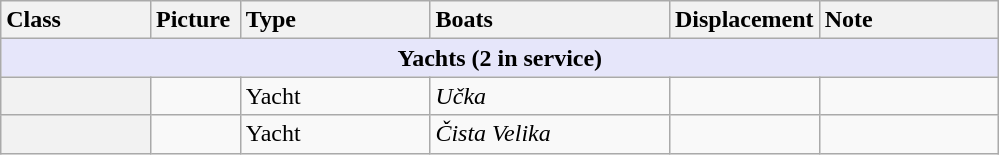<table class="wikitable">
<tr>
<th style="text-align:left; width:15%;">Class</th>
<th style="text-align:left; width:9%;">Picture</th>
<th style="text-align:left; width:19%;">Type</th>
<th style="text-align:left; width:24%;">Boats</th>
<th style="text-align:left; width:15%;">Displacement</th>
<th style="text-align:left; width:20%;">Note</th>
</tr>
<tr>
<th colspan="6" style="background: lavender;">Yachts (2 in service)</th>
</tr>
<tr>
<th></th>
<td></td>
<td>Yacht</td>
<td><em>Učka</em></td>
<td></td>
<td></td>
</tr>
<tr>
<th></th>
<td></td>
<td>Yacht</td>
<td><em>Čista Velika</em></td>
<td></td>
<td></td>
</tr>
</table>
